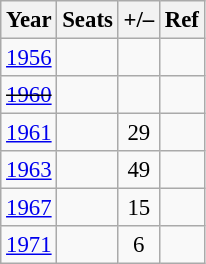<table class="wikitable" style="font-size:95%;text-align:center;">
<tr>
<th>Year</th>
<th>Seats</th>
<th>+/–</th>
<th>Ref</th>
</tr>
<tr>
<td><a href='#'>1956</a></td>
<td></td>
<td></td>
<td></td>
</tr>
<tr>
<td><s><a href='#'>1960</a></s></td>
<td></td>
<td></td>
<td></td>
</tr>
<tr>
<td><a href='#'>1961</a></td>
<td></td>
<td> 29</td>
<td></td>
</tr>
<tr>
<td><a href='#'>1963</a></td>
<td></td>
<td> 49</td>
<td></td>
</tr>
<tr>
<td><a href='#'>1967</a></td>
<td></td>
<td> 15</td>
<td></td>
</tr>
<tr>
<td><a href='#'>1971</a></td>
<td></td>
<td> 6</td>
<td></td>
</tr>
</table>
